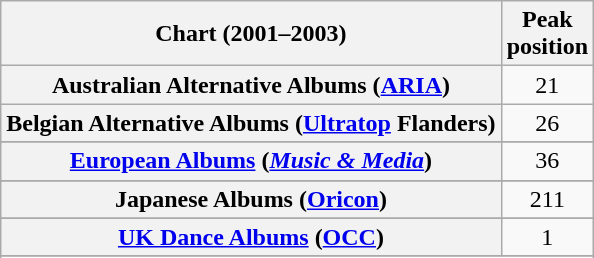<table class="wikitable sortable plainrowheaders" style="text-align:center">
<tr>
<th scope="col">Chart (2001–2003)</th>
<th scope="col">Peak<br>position</th>
</tr>
<tr>
<th scope="row">Australian Alternative Albums (<a href='#'>ARIA</a>)</th>
<td>21</td>
</tr>
<tr>
<th scope="row">Belgian Alternative Albums (<a href='#'>Ultratop</a> Flanders)</th>
<td>26</td>
</tr>
<tr>
</tr>
<tr>
<th scope="row"><a href='#'>European Albums</a> (<em><a href='#'>Music & Media</a></em>)</th>
<td>36</td>
</tr>
<tr>
</tr>
<tr>
</tr>
<tr>
<th scope="row">Japanese Albums (<a href='#'>Oricon</a>)</th>
<td>211</td>
</tr>
<tr>
</tr>
<tr>
</tr>
<tr>
</tr>
<tr>
</tr>
<tr>
<th scope="row"><a href='#'>UK Dance Albums</a> (<a href='#'>OCC</a>)</th>
<td>1</td>
</tr>
<tr>
</tr>
<tr>
</tr>
</table>
